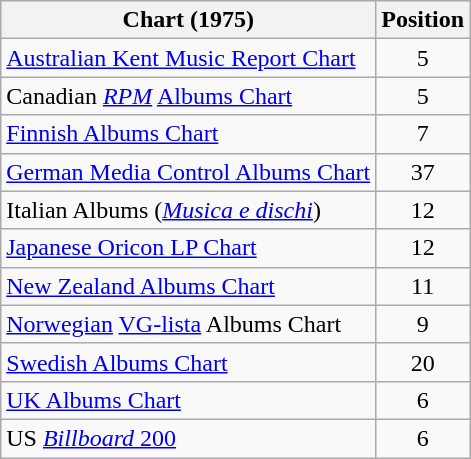<table class="wikitable sortable" style="text-align:center;">
<tr>
<th scope="col">Chart (1975)</th>
<th scope="col">Position</th>
</tr>
<tr>
<td scope="row" align="left"><a href='#'>Australian Kent Music Report Chart</a></td>
<td>5</td>
</tr>
<tr>
<td scope="row" align="left">Canadian <em><a href='#'>RPM</a></em> <a href='#'>Albums Chart</a></td>
<td>5</td>
</tr>
<tr>
<td scope="row" align="left"><a href='#'>Finnish Albums Chart</a></td>
<td>7</td>
</tr>
<tr>
<td scope="row" align="left"><a href='#'>German Media Control Albums Chart</a></td>
<td>37</td>
</tr>
<tr>
<td scope="row" align="left">Italian Albums (<em><a href='#'>Musica e dischi</a></em>)</td>
<td>12</td>
</tr>
<tr>
<td scope="row" align="left"><a href='#'>Japanese Oricon LP Chart</a></td>
<td>12</td>
</tr>
<tr>
<td scope="row" align="left"><a href='#'>New Zealand Albums Chart</a></td>
<td>11</td>
</tr>
<tr>
<td scope="row" align="left"><a href='#'>Norwegian</a> <a href='#'>VG-lista</a> Albums Chart</td>
<td>9</td>
</tr>
<tr>
<td scope="row" align="left"><a href='#'>Swedish Albums Chart</a></td>
<td>20</td>
</tr>
<tr>
<td scope="row" align="left"><a href='#'>UK Albums Chart</a></td>
<td>6</td>
</tr>
<tr>
<td scope="row" align="left">US <a href='#'><em>Billboard</em> 200</a></td>
<td>6</td>
</tr>
</table>
